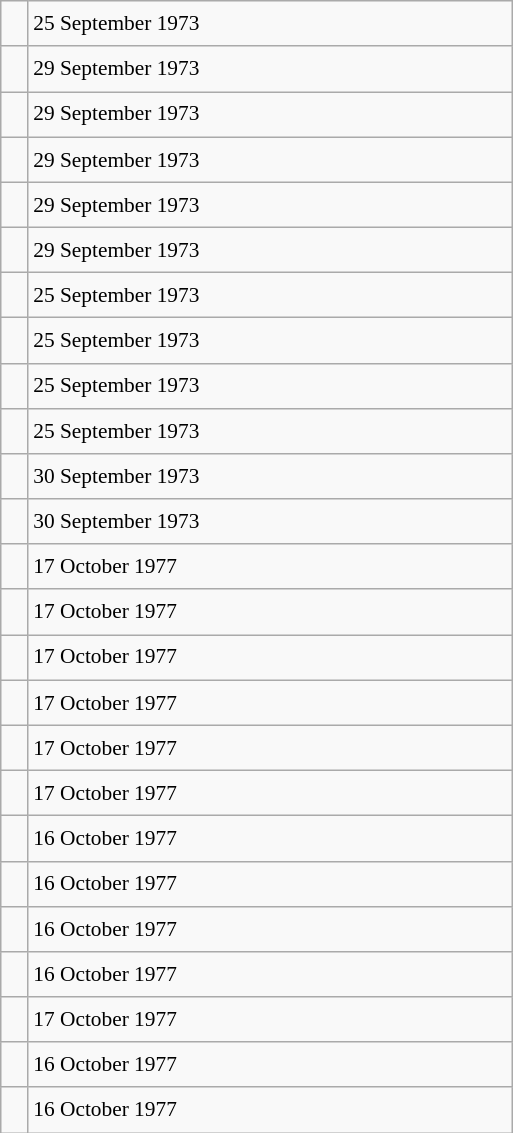<table class="wikitable" style="font-size: 89%; float: left; width: 24em; margin-right: 1em; line-height: 1.65em">
<tr>
<td></td>
<td>25 September 1973</td>
</tr>
<tr>
<td></td>
<td>29 September 1973</td>
</tr>
<tr>
<td></td>
<td>29 September 1973</td>
</tr>
<tr>
<td></td>
<td>29 September 1973</td>
</tr>
<tr>
<td></td>
<td>29 September 1973</td>
</tr>
<tr>
<td></td>
<td>29 September 1973</td>
</tr>
<tr>
<td></td>
<td>25 September 1973</td>
</tr>
<tr>
<td></td>
<td>25 September 1973</td>
</tr>
<tr>
<td></td>
<td>25 September 1973</td>
</tr>
<tr>
<td></td>
<td>25 September 1973</td>
</tr>
<tr>
<td></td>
<td>30 September 1973</td>
</tr>
<tr>
<td></td>
<td>30 September 1973</td>
</tr>
<tr>
<td></td>
<td>17 October 1977</td>
</tr>
<tr>
<td></td>
<td>17 October 1977</td>
</tr>
<tr>
<td></td>
<td>17 October 1977</td>
</tr>
<tr>
<td></td>
<td>17 October 1977</td>
</tr>
<tr>
<td></td>
<td>17 October 1977</td>
</tr>
<tr>
<td></td>
<td>17 October 1977</td>
</tr>
<tr>
<td></td>
<td>16 October 1977</td>
</tr>
<tr>
<td></td>
<td>16 October 1977</td>
</tr>
<tr>
<td></td>
<td>16 October 1977</td>
</tr>
<tr>
<td></td>
<td>16 October 1977</td>
</tr>
<tr>
<td></td>
<td>17 October 1977</td>
</tr>
<tr>
<td></td>
<td>16 October 1977</td>
</tr>
<tr>
<td></td>
<td>16 October 1977</td>
</tr>
</table>
